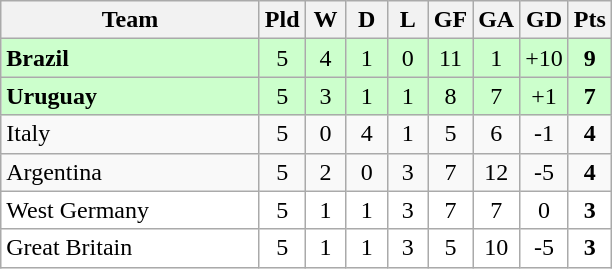<table class="wikitable" style="text-align: center;">
<tr>
<th width=165>Team</th>
<th width=20>Pld</th>
<th width=20>W</th>
<th width=20>D</th>
<th width=20>L</th>
<th width=20>GF</th>
<th width=20>GA</th>
<th width=20>GD</th>
<th width=20>Pts</th>
</tr>
<tr bgcolor=#ccffcc>
<td align=left> <strong>Brazil</strong></td>
<td>5</td>
<td>4</td>
<td>1</td>
<td>0</td>
<td>11</td>
<td>1</td>
<td>+10</td>
<td><strong>9</strong></td>
</tr>
<tr bgcolor=#ccffcc>
<td align=left> <strong>Uruguay</strong></td>
<td>5</td>
<td>3</td>
<td>1</td>
<td>1</td>
<td>8</td>
<td>7</td>
<td>+1</td>
<td><strong>7</strong></td>
</tr>
<tr>
<td align=left> Italy</td>
<td>5</td>
<td>0</td>
<td>4</td>
<td>1</td>
<td>5</td>
<td>6</td>
<td>-1</td>
<td><strong>4</strong></td>
</tr>
<tr>
<td align=left> Argentina</td>
<td>5</td>
<td>2</td>
<td>0</td>
<td>3</td>
<td>7</td>
<td>12</td>
<td>-5</td>
<td><strong>4</strong></td>
</tr>
<tr bgcolor=#ffffff>
<td align=left> West Germany</td>
<td>5</td>
<td>1</td>
<td>1</td>
<td>3</td>
<td>7</td>
<td>7</td>
<td>0</td>
<td><strong>3</strong></td>
</tr>
<tr bgcolor=#ffffff>
<td align=left> Great Britain</td>
<td>5</td>
<td>1</td>
<td>1</td>
<td>3</td>
<td>5</td>
<td>10</td>
<td>-5</td>
<td><strong>3</strong></td>
</tr>
</table>
